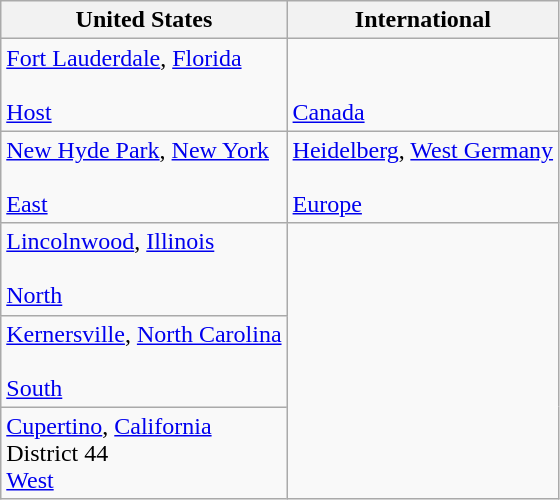<table class="wikitable">
<tr>
<th>United States</th>
<th>International</th>
</tr>
<tr>
<td> <a href='#'>Fort Lauderdale</a>, <a href='#'>Florida</a><br><br><a href='#'>Host</a></td>
<td> <br><br><a href='#'>Canada</a></td>
</tr>
<tr>
<td> <a href='#'>New Hyde Park</a>, <a href='#'>New York</a><br><br><a href='#'>East</a></td>
<td> <a href='#'>Heidelberg</a>, <a href='#'>West Germany</a><br><br><a href='#'>Europe</a></td>
</tr>
<tr>
<td> <a href='#'>Lincolnwood</a>, <a href='#'>Illinois</a><br><br><a href='#'>North</a></td>
<td rowspan=3></td>
</tr>
<tr>
<td> <a href='#'>Kernersville</a>, <a href='#'>North Carolina</a><br><br><a href='#'>South</a></td>
</tr>
<tr>
<td> <a href='#'>Cupertino</a>, <a href='#'>California</a><br>District 44<br><a href='#'>West</a></td>
</tr>
</table>
